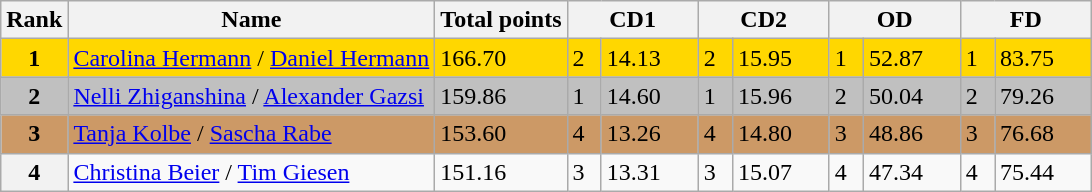<table class="wikitable">
<tr>
<th>Rank</th>
<th>Name</th>
<th>Total points</th>
<th colspan="2" width="80px">CD1</th>
<th colspan="2" width="80px">CD2</th>
<th colspan="2" width="80px">OD</th>
<th colspan="2" width="80px">FD</th>
</tr>
<tr bgcolor="gold">
<td align="center"><strong>1</strong></td>
<td><a href='#'>Carolina Hermann</a> / <a href='#'>Daniel Hermann</a></td>
<td>166.70</td>
<td>2</td>
<td>14.13</td>
<td>2</td>
<td>15.95</td>
<td>1</td>
<td>52.87</td>
<td>1</td>
<td>83.75</td>
</tr>
<tr bgcolor="silver">
<td align="center"><strong>2</strong></td>
<td><a href='#'>Nelli Zhiganshina</a> / <a href='#'>Alexander Gazsi</a></td>
<td>159.86</td>
<td>1</td>
<td>14.60</td>
<td>1</td>
<td>15.96</td>
<td>2</td>
<td>50.04</td>
<td>2</td>
<td>79.26</td>
</tr>
<tr bgcolor="cc9966">
<td align="center"><strong>3</strong></td>
<td><a href='#'>Tanja Kolbe</a> / <a href='#'>Sascha Rabe</a></td>
<td>153.60</td>
<td>4</td>
<td>13.26</td>
<td>4</td>
<td>14.80</td>
<td>3</td>
<td>48.86</td>
<td>3</td>
<td>76.68</td>
</tr>
<tr>
<th>4</th>
<td><a href='#'>Christina Beier</a> / <a href='#'>Tim Giesen</a></td>
<td>151.16</td>
<td>3</td>
<td>13.31</td>
<td>3</td>
<td>15.07</td>
<td>4</td>
<td>47.34</td>
<td>4</td>
<td>75.44</td>
</tr>
</table>
